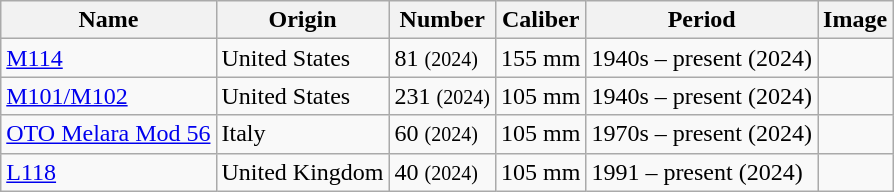<table class="wikitable mw-collapsible mw-collapsed">
<tr>
<th>Name</th>
<th>Origin</th>
<th>Number</th>
<th>Caliber</th>
<th>Period</th>
<th>Image</th>
</tr>
<tr>
<td><a href='#'>M114</a></td>
<td>United States</td>
<td>81 <small>(2024)</small></td>
<td>155 mm</td>
<td>1940s – present (2024)</td>
<td></td>
</tr>
<tr>
<td><a href='#'>M101/M102</a></td>
<td>United States</td>
<td>231 <small>(2024)</small></td>
<td>105 mm</td>
<td>1940s – present (2024)</td>
<td></td>
</tr>
<tr>
<td><a href='#'>OTO Melara Mod 56</a></td>
<td>Italy</td>
<td>60 <small>(2024)</small></td>
<td>105 mm</td>
<td>1970s – present (2024)</td>
<td></td>
</tr>
<tr>
<td><a href='#'>L118</a></td>
<td>United Kingdom</td>
<td>40 <small>(2024)</small></td>
<td>105 mm</td>
<td>1991 – present (2024)</td>
<td></td>
</tr>
</table>
